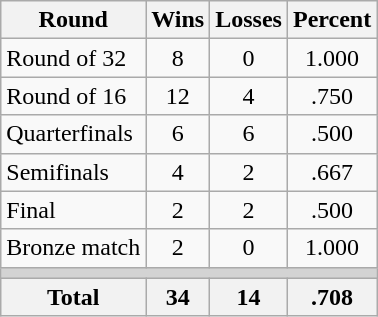<table class=wikitable>
<tr>
<th>Round</th>
<th>Wins</th>
<th>Losses</th>
<th>Percent</th>
</tr>
<tr align=center>
<td align=left>Round of 32</td>
<td>8</td>
<td>0</td>
<td>1.000</td>
</tr>
<tr align=center>
<td align=left>Round of 16</td>
<td>12</td>
<td>4</td>
<td>.750</td>
</tr>
<tr align=center>
<td align=left>Quarterfinals</td>
<td>6</td>
<td>6</td>
<td>.500</td>
</tr>
<tr align=center>
<td align=left>Semifinals</td>
<td>4</td>
<td>2</td>
<td>.667</td>
</tr>
<tr align=center>
<td align=left>Final</td>
<td>2</td>
<td>2</td>
<td>.500</td>
</tr>
<tr align=center>
<td align=left>Bronze match</td>
<td>2</td>
<td>0</td>
<td>1.000</td>
</tr>
<tr>
<td colspan=4 bgcolor=lightgray></td>
</tr>
<tr>
<th>Total</th>
<th>34</th>
<th>14</th>
<th>.708</th>
</tr>
</table>
